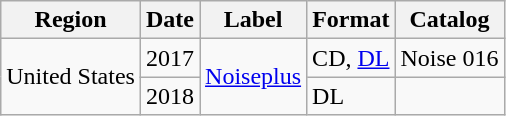<table class="wikitable">
<tr>
<th>Region</th>
<th>Date</th>
<th>Label</th>
<th>Format</th>
<th>Catalog</th>
</tr>
<tr>
<td rowspan="2">United States</td>
<td>2017</td>
<td rowspan="2"><a href='#'>Noiseplus</a></td>
<td>CD, <a href='#'>DL</a></td>
<td>Noise 016</td>
</tr>
<tr>
<td>2018</td>
<td>DL</td>
<td></td>
</tr>
</table>
